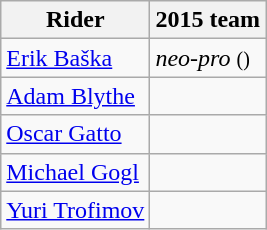<table class="wikitable">
<tr>
<th>Rider</th>
<th>2015 team</th>
</tr>
<tr>
<td><a href='#'>Erik Baška</a></td>
<td><em>neo-pro</em> <small>()</small></td>
</tr>
<tr>
<td><a href='#'>Adam Blythe</a></td>
<td></td>
</tr>
<tr>
<td><a href='#'>Oscar Gatto</a></td>
<td></td>
</tr>
<tr>
<td><a href='#'>Michael Gogl</a></td>
<td></td>
</tr>
<tr>
<td><a href='#'>Yuri Trofimov</a></td>
<td></td>
</tr>
</table>
